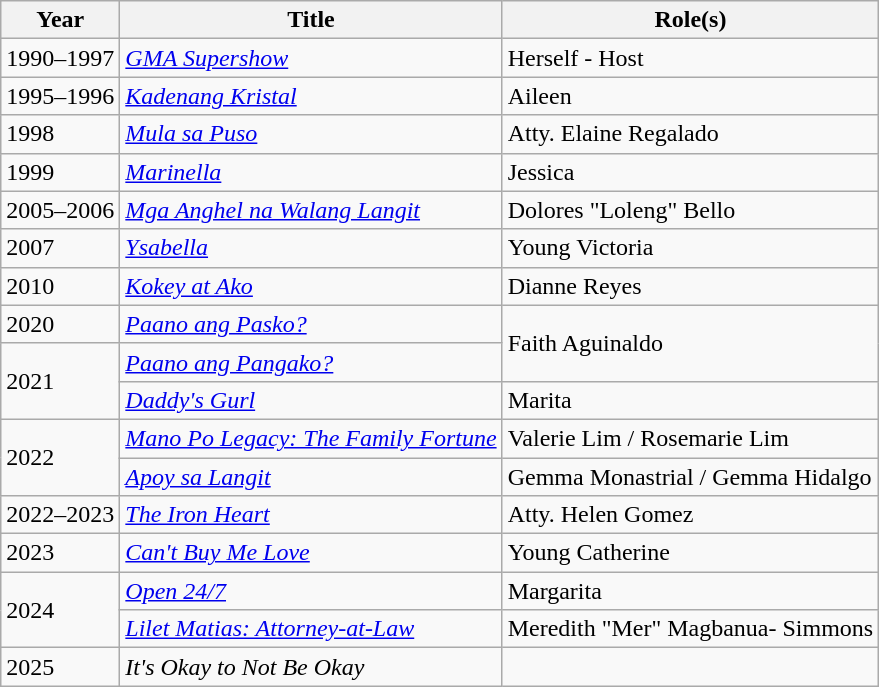<table class="wikitable">
<tr>
<th>Year</th>
<th>Title</th>
<th>Role(s)</th>
</tr>
<tr>
<td>1990–1997</td>
<td><em><a href='#'>GMA Supershow</a></em></td>
<td>Herself - Host</td>
</tr>
<tr>
<td>1995–1996</td>
<td><em><a href='#'>Kadenang Kristal</a></em></td>
<td>Aileen</td>
</tr>
<tr>
<td>1998</td>
<td><em><a href='#'>Mula sa Puso</a></em></td>
<td>Atty. Elaine Regalado</td>
</tr>
<tr>
<td>1999</td>
<td><em><a href='#'>Marinella</a></em></td>
<td>Jessica</td>
</tr>
<tr>
<td>2005–2006</td>
<td><em><a href='#'>Mga Anghel na Walang Langit</a></em></td>
<td>Dolores "Loleng" Bello</td>
</tr>
<tr>
<td>2007</td>
<td><em><a href='#'>Ysabella</a></em></td>
<td>Young Victoria</td>
</tr>
<tr>
<td>2010</td>
<td><em><a href='#'>Kokey at Ako</a></em></td>
<td>Dianne Reyes</td>
</tr>
<tr>
<td>2020</td>
<td><em><a href='#'>Paano ang Pasko?</a></em></td>
<td rowspan="2">Faith Aguinaldo</td>
</tr>
<tr>
<td rowspan="2">2021</td>
<td><em><a href='#'>Paano ang Pangako?</a></em></td>
</tr>
<tr>
<td><em><a href='#'>Daddy's Gurl</a></em></td>
<td>Marita</td>
</tr>
<tr>
<td rowspan="2">2022</td>
<td><em><a href='#'>Mano Po Legacy: The Family Fortune</a></em></td>
<td>Valerie Lim / Rosemarie Lim</td>
</tr>
<tr>
<td><em><a href='#'>Apoy sa Langit</a></em></td>
<td>Gemma Monastrial / Gemma Hidalgo</td>
</tr>
<tr>
<td>2022–2023</td>
<td><em><a href='#'>The Iron Heart</a></em></td>
<td>Atty. Helen Gomez</td>
</tr>
<tr>
<td>2023</td>
<td><em><a href='#'>Can't Buy Me Love</a></em></td>
<td>Young Catherine</td>
</tr>
<tr>
<td rowspan="2">2024</td>
<td><a href='#'><em>Open 24/7</em></a></td>
<td>Margarita</td>
</tr>
<tr>
<td><em><a href='#'>Lilet Matias: Attorney-at-Law</a></em></td>
<td>Meredith "Mer" Magbanua- Simmons</td>
</tr>
<tr>
<td>2025</td>
<td><em>It's Okay to Not Be Okay</em></td>
<td></td>
</tr>
</table>
